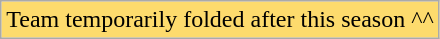<table class="wikitable" style="font-size:100%;line-height:1.1;">
<tr>
<td style="background-color:#FDDB6D;">Team temporarily folded after this season ^^</td>
</tr>
</table>
